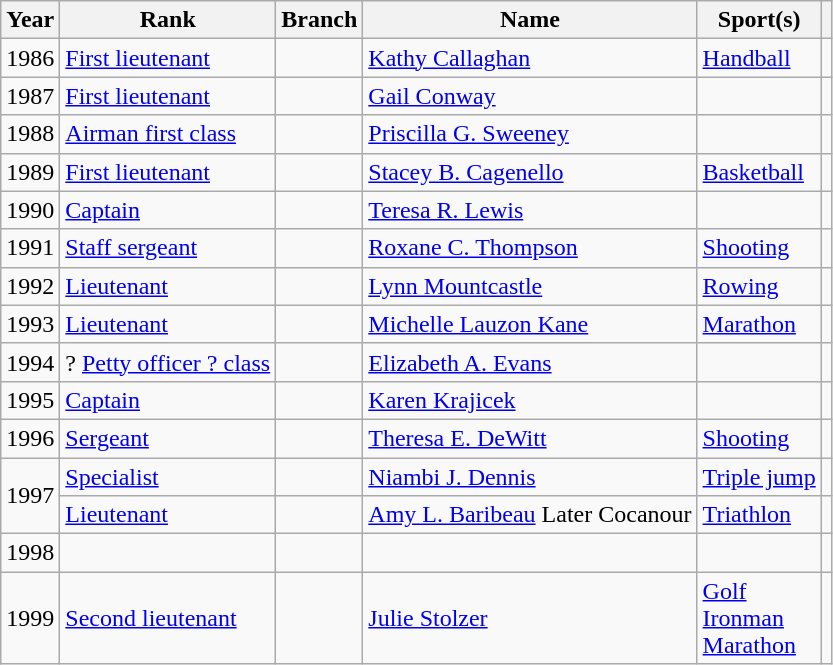<table class="wikitable sortable">
<tr>
<th>Year</th>
<th>Rank</th>
<th>Branch</th>
<th>Name</th>
<th>Sport(s)</th>
<th></th>
</tr>
<tr>
<td style="text-align:center">1986</td>
<td data-sort-value="O2"> <a href='#'>First lieutenant</a></td>
<td></td>
<td data-sort-value="Callaghan, Kathy"><a href='#'>Kathy Callaghan</a></td>
<td> <a href='#'>Handball</a></td>
<td></td>
</tr>
<tr>
<td style="text-align:center">1987</td>
<td data-sort-value="O2"> <a href='#'>First lieutenant</a></td>
<td></td>
<td data-sort-value="Conway, Gail"><a href='#'>Gail Conway</a></td>
<td></td>
<td></td>
</tr>
<tr>
<td style="text-align:center">1988</td>
<td data-sort-value="E3"> <a href='#'>Airman first class</a></td>
<td></td>
<td data-sort-value="Sweeney, Priscilla G."><a href='#'>Priscilla G. Sweeney</a></td>
<td></td>
<td></td>
</tr>
<tr>
<td style="text-align:center">1989</td>
<td data-sort-value="O2"> <a href='#'>First lieutenant</a></td>
<td></td>
<td data-sort-value="Cagenello, Stacey B."><a href='#'>Stacey B. Cagenello</a></td>
<td> <a href='#'>Basketball</a></td>
<td></td>
</tr>
<tr>
<td style="text-align:center">1990</td>
<td data-sort-value="O3"> <a href='#'>Captain</a></td>
<td></td>
<td data-sort-value="Lewis, Teresa R."><a href='#'>Teresa R. Lewis</a></td>
<td></td>
<td></td>
</tr>
<tr>
<td style="text-align:center">1991</td>
<td data-sort-value="E6"> <a href='#'>Staff sergeant</a></td>
<td></td>
<td data-sort-value="Thompson, Roxane C."><a href='#'>Roxane C. Thompson</a></td>
<td> <a href='#'>Shooting</a></td>
<td></td>
</tr>
<tr>
<td style="text-align:center">1992</td>
<td data-sort-value="O3"> <a href='#'>Lieutenant</a></td>
<td></td>
<td data-sort-value="Mountcastle, Lynn"><a href='#'>Lynn Mountcastle</a></td>
<td> <a href='#'>Rowing</a></td>
<td></td>
</tr>
<tr>
<td style="text-align:center">1993</td>
<td data-sort-value="O3"> <a href='#'>Lieutenant</a></td>
<td></td>
<td data-sort-value="Kane, Michelle Lauzone"><a href='#'>Michelle Lauzon Kane</a></td>
<td> <a href='#'>Marathon</a></td>
<td></td>
</tr>
<tr>
<td style="text-align:center">1994</td>
<td data-sort-value="E4-6">? <a href='#'>Petty officer ? class</a></td>
<td></td>
<td data-sort-value="Evans, Elizabeth A."><a href='#'>Elizabeth A. Evans</a></td>
<td></td>
<td></td>
</tr>
<tr>
<td style="text-align:center">1995</td>
<td data-sort-value="O3"> <a href='#'>Captain</a></td>
<td></td>
<td data-sort-value="Krajicek, Karen"><a href='#'>Karen Krajicek</a></td>
<td></td>
<td></td>
</tr>
<tr>
<td style="text-align:center">1996</td>
<td data-sort-value="E5"> <a href='#'>Sergeant</a></td>
<td></td>
<td data-sort-value="DeWitt, Theresa E."><a href='#'>Theresa E. DeWitt</a></td>
<td> <a href='#'>Shooting</a></td>
<td></td>
</tr>
<tr>
<td style="text-align:center" rowspan="2">1997</td>
<td data-sort-value="E4"> <a href='#'>Specialist</a></td>
<td></td>
<td data-sort-value="Dennis, Niambi J."><a href='#'>Niambi J. Dennis</a></td>
<td> <a href='#'>Triple jump</a></td>
<td></td>
</tr>
<tr>
<td data-sort-value="O3"> <a href='#'>Lieutenant</a></td>
<td></td>
<td data-sort-value="Baribeau, Amy"><a href='#'>Amy L. Baribeau</a> Later Cocanour</td>
<td> <a href='#'>Triathlon</a></td>
<td></td>
</tr>
<tr>
<td style="text-align:center">1998</td>
<td></td>
<td></td>
<td></td>
<td></td>
</tr>
<tr>
<td style="text-align:center">1999</td>
<td data-sort-value="O1"> <a href='#'>Second lieutenant</a></td>
<td></td>
<td data-sort-value="Stolzer, Julie"><a href='#'>Julie Stolzer</a></td>
<td> <a href='#'>Golf</a><br> <a href='#'>Ironman</a><br> <a href='#'>Marathon</a></td>
<td></td>
</tr>
</table>
